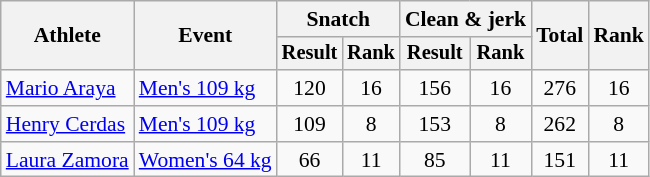<table class="wikitable" style="font-size:90%">
<tr>
<th rowspan=2>Athlete</th>
<th rowspan=2>Event</th>
<th colspan="2">Snatch</th>
<th colspan="2">Clean & jerk</th>
<th rowspan="2">Total</th>
<th rowspan="2">Rank</th>
</tr>
<tr style="font-size:95%">
<th>Result</th>
<th>Rank</th>
<th>Result</th>
<th>Rank</th>
</tr>
<tr align=center>
<td align=left><a href='#'>Mario Araya</a></td>
<td align=left><a href='#'>Men's 109 kg</a></td>
<td>120</td>
<td>16</td>
<td>156</td>
<td>16</td>
<td>276</td>
<td>16</td>
</tr>
<tr align=center>
<td align=left><a href='#'>Henry Cerdas</a></td>
<td align=left><a href='#'>Men's 109 kg</a></td>
<td>109</td>
<td>8</td>
<td>153</td>
<td>8</td>
<td>262</td>
<td>8</td>
</tr>
<tr align=center>
<td align=left><a href='#'>Laura Zamora</a></td>
<td align=left><a href='#'>Women's 64 kg</a></td>
<td>66</td>
<td>11</td>
<td>85</td>
<td>11</td>
<td>151</td>
<td>11</td>
</tr>
</table>
